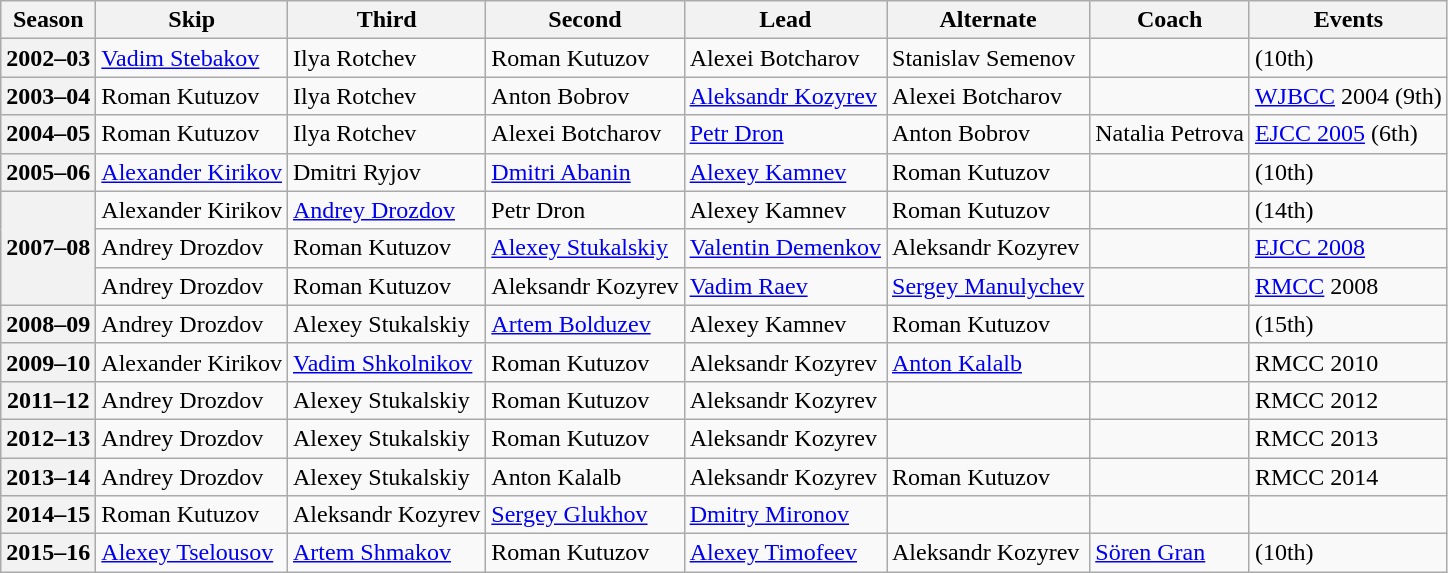<table class="wikitable">
<tr>
<th scope="col">Season</th>
<th scope="col">Skip</th>
<th scope="col">Third</th>
<th scope="col">Second</th>
<th scope="col">Lead</th>
<th scope="col">Alternate</th>
<th scope="col">Coach</th>
<th scope="col">Events</th>
</tr>
<tr>
<th scope="row">2002–03</th>
<td><a href='#'>Vadim Stebakov</a></td>
<td>Ilya Rotchev</td>
<td>Roman Kutuzov</td>
<td>Alexei Botcharov</td>
<td>Stanislav Semenov</td>
<td></td>
<td> (10th)</td>
</tr>
<tr>
<th scope="row">2003–04</th>
<td>Roman Kutuzov</td>
<td>Ilya Rotchev</td>
<td>Anton Bobrov</td>
<td><a href='#'>Aleksandr Kozyrev</a></td>
<td>Alexei Botcharov</td>
<td></td>
<td><a href='#'>WJBCC</a> 2004 (9th)</td>
</tr>
<tr>
<th scope="row">2004–05</th>
<td>Roman Kutuzov</td>
<td>Ilya Rotchev</td>
<td>Alexei Botcharov</td>
<td><a href='#'>Petr Dron</a></td>
<td>Anton Bobrov</td>
<td>Natalia Petrova</td>
<td><a href='#'>EJCC 2005</a> (6th)</td>
</tr>
<tr>
<th scope="row">2005–06</th>
<td><a href='#'>Alexander Kirikov</a></td>
<td>Dmitri Ryjov</td>
<td><a href='#'>Dmitri Abanin</a></td>
<td><a href='#'>Alexey Kamnev</a></td>
<td>Roman Kutuzov</td>
<td></td>
<td> (10th)</td>
</tr>
<tr>
<th scope="row" rowspan=3>2007–08</th>
<td>Alexander Kirikov</td>
<td><a href='#'>Andrey Drozdov</a></td>
<td>Petr Dron</td>
<td>Alexey Kamnev</td>
<td>Roman Kutuzov</td>
<td></td>
<td> (14th)</td>
</tr>
<tr>
<td>Andrey Drozdov</td>
<td>Roman Kutuzov</td>
<td><a href='#'>Alexey Stukalskiy</a></td>
<td><a href='#'>Valentin Demenkov</a></td>
<td>Aleksandr Kozyrev</td>
<td></td>
<td><a href='#'>EJCC 2008</a> </td>
</tr>
<tr>
<td>Andrey Drozdov</td>
<td>Roman Kutuzov</td>
<td>Aleksandr Kozyrev</td>
<td><a href='#'>Vadim Raev</a></td>
<td><a href='#'>Sergey Manulychev</a></td>
<td></td>
<td><a href='#'>RMCC</a> 2008 </td>
</tr>
<tr>
<th scope="row">2008–09</th>
<td>Andrey Drozdov</td>
<td>Alexey Stukalskiy</td>
<td><a href='#'>Artem Bolduzev</a></td>
<td>Alexey Kamnev</td>
<td>Roman Kutuzov</td>
<td></td>
<td> (15th)</td>
</tr>
<tr>
<th scope="row">2009–10</th>
<td>Alexander Kirikov</td>
<td><a href='#'>Vadim Shkolnikov</a></td>
<td>Roman Kutuzov</td>
<td>Aleksandr Kozyrev</td>
<td><a href='#'>Anton Kalalb</a></td>
<td></td>
<td>RMCC 2010 </td>
</tr>
<tr>
<th scope="row">2011–12</th>
<td>Andrey Drozdov</td>
<td>Alexey Stukalskiy</td>
<td>Roman Kutuzov</td>
<td>Aleksandr Kozyrev</td>
<td></td>
<td></td>
<td>RMCC 2012 </td>
</tr>
<tr>
<th scope="row">2012–13</th>
<td>Andrey Drozdov</td>
<td>Alexey Stukalskiy</td>
<td>Roman Kutuzov</td>
<td>Aleksandr Kozyrev</td>
<td></td>
<td></td>
<td>RMCC 2013 </td>
</tr>
<tr>
<th scope="row">2013–14</th>
<td>Andrey Drozdov</td>
<td>Alexey Stukalskiy</td>
<td>Anton Kalalb</td>
<td>Aleksandr Kozyrev</td>
<td>Roman Kutuzov</td>
<td></td>
<td>RMCC 2014 </td>
</tr>
<tr>
<th scope="row">2014–15</th>
<td>Roman Kutuzov</td>
<td>Aleksandr Kozyrev</td>
<td><a href='#'>Sergey Glukhov</a></td>
<td><a href='#'>Dmitry Mironov</a></td>
<td></td>
<td></td>
<td></td>
</tr>
<tr>
<th scope="row">2015–16</th>
<td><a href='#'>Alexey Tselousov</a></td>
<td><a href='#'>Artem Shmakov</a></td>
<td>Roman Kutuzov</td>
<td><a href='#'>Alexey Timofeev</a></td>
<td>Aleksandr Kozyrev</td>
<td><a href='#'>Sören Gran</a></td>
<td> (10th)</td>
</tr>
</table>
